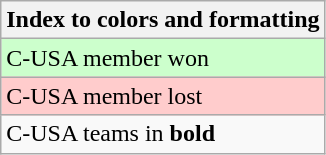<table class="wikitable">
<tr>
<th>Index to colors and formatting</th>
</tr>
<tr style="background:#cfc;">
<td>C-USA member won</td>
</tr>
<tr style="background:#fcc;">
<td>C-USA member lost</td>
</tr>
<tr>
<td>C-USA teams in <strong>bold</strong></td>
</tr>
</table>
